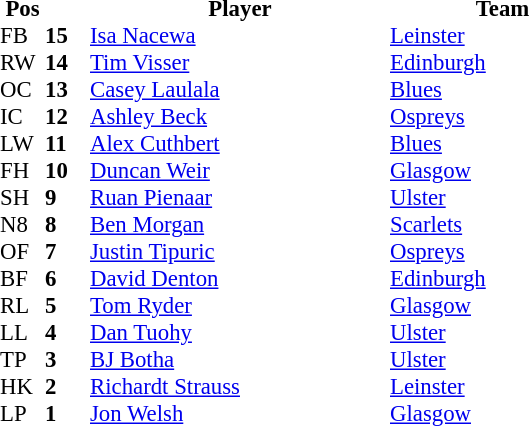<table style="font-size: 95%" cellspacing="0" cellpadding="0">
<tr>
<th width="30">Pos</th>
<th width="30"></th>
<th style="width:200px;">Player</th>
<th style="width:150px;">Team</th>
</tr>
<tr>
<td>FB</td>
<td><strong>15</strong></td>
<td> <a href='#'>Isa Nacewa</a></td>
<td><a href='#'>Leinster</a></td>
</tr>
<tr>
<td>RW</td>
<td><strong>14</strong></td>
<td> <a href='#'>Tim Visser</a></td>
<td><a href='#'>Edinburgh</a></td>
</tr>
<tr>
<td>OC</td>
<td><strong>13</strong></td>
<td> <a href='#'>Casey Laulala</a></td>
<td><a href='#'>Blues</a></td>
</tr>
<tr>
<td>IC</td>
<td><strong>12</strong></td>
<td> <a href='#'>Ashley Beck</a></td>
<td><a href='#'>Ospreys</a></td>
</tr>
<tr>
<td>LW</td>
<td><strong>11</strong></td>
<td> <a href='#'>Alex Cuthbert</a></td>
<td><a href='#'>Blues</a></td>
</tr>
<tr>
<td>FH</td>
<td><strong>10</strong></td>
<td> <a href='#'>Duncan Weir</a></td>
<td><a href='#'>Glasgow</a></td>
</tr>
<tr>
<td>SH</td>
<td><strong>9</strong></td>
<td> <a href='#'>Ruan Pienaar</a></td>
<td><a href='#'>Ulster</a></td>
</tr>
<tr>
<td>N8</td>
<td><strong>8</strong></td>
<td> <a href='#'>Ben Morgan</a></td>
<td><a href='#'>Scarlets</a></td>
</tr>
<tr>
<td>OF</td>
<td><strong>7</strong></td>
<td> <a href='#'>Justin Tipuric</a></td>
<td><a href='#'>Ospreys</a></td>
</tr>
<tr>
<td>BF</td>
<td><strong>6</strong></td>
<td> <a href='#'>David Denton</a></td>
<td><a href='#'>Edinburgh</a></td>
</tr>
<tr>
<td>RL</td>
<td><strong>5</strong></td>
<td> <a href='#'>Tom Ryder</a></td>
<td><a href='#'>Glasgow</a></td>
</tr>
<tr>
<td>LL</td>
<td><strong>4</strong></td>
<td> <a href='#'>Dan Tuohy</a></td>
<td><a href='#'>Ulster</a></td>
</tr>
<tr>
<td>TP</td>
<td><strong>3</strong></td>
<td> <a href='#'>BJ Botha</a></td>
<td><a href='#'>Ulster</a></td>
</tr>
<tr>
<td>HK</td>
<td><strong>2</strong></td>
<td> <a href='#'>Richardt Strauss</a></td>
<td><a href='#'>Leinster</a></td>
</tr>
<tr>
<td>LP</td>
<td><strong>1</strong></td>
<td> <a href='#'>Jon Welsh</a></td>
<td><a href='#'>Glasgow</a></td>
</tr>
</table>
